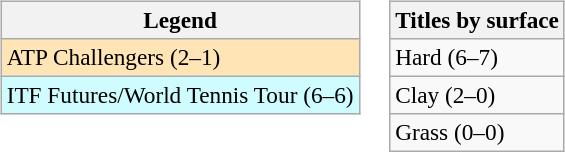<table>
<tr valign=top>
<td><br><table class="wikitable" style="font-size:97%">
<tr>
<th>Legend</th>
</tr>
<tr style="background:moccasin;">
<td>ATP Challengers (2–1)</td>
</tr>
<tr style="background:#cffcff;">
<td>ITF Futures/World Tennis Tour (6–6)</td>
</tr>
</table>
</td>
<td><br><table class="wikitable" style="font-size:97%">
<tr>
<th>Titles by surface</th>
</tr>
<tr>
<td>Hard (6–7)</td>
</tr>
<tr>
<td>Clay (2–0)</td>
</tr>
<tr>
<td>Grass (0–0)</td>
</tr>
</table>
</td>
</tr>
</table>
